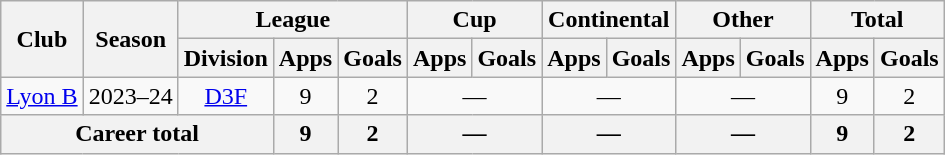<table class="wikitable" style="text-align: center;">
<tr>
<th rowspan="2">Club</th>
<th rowspan="2">Season</th>
<th colspan="3">League</th>
<th colspan="2">Cup</th>
<th colspan="2">Continental</th>
<th colspan="2">Other</th>
<th colspan="2">Total</th>
</tr>
<tr>
<th>Division</th>
<th>Apps</th>
<th>Goals</th>
<th>Apps</th>
<th>Goals</th>
<th>Apps</th>
<th>Goals</th>
<th>Apps</th>
<th>Goals</th>
<th>Apps</th>
<th>Goals</th>
</tr>
<tr>
<td rowspan="1"><a href='#'>Lyon B</a></td>
<td>2023–24</td>
<td><a href='#'>D3F</a></td>
<td>9</td>
<td>2</td>
<td colspan="2">—</td>
<td colspan="2">—</td>
<td colspan="2">—</td>
<td>9</td>
<td>2</td>
</tr>
<tr>
<th colspan=3>Career total</th>
<th>9</th>
<th>2</th>
<th colspan="2">—</th>
<th colspan="2">—</th>
<th colspan="2">—</th>
<th>9</th>
<th>2</th>
</tr>
</table>
